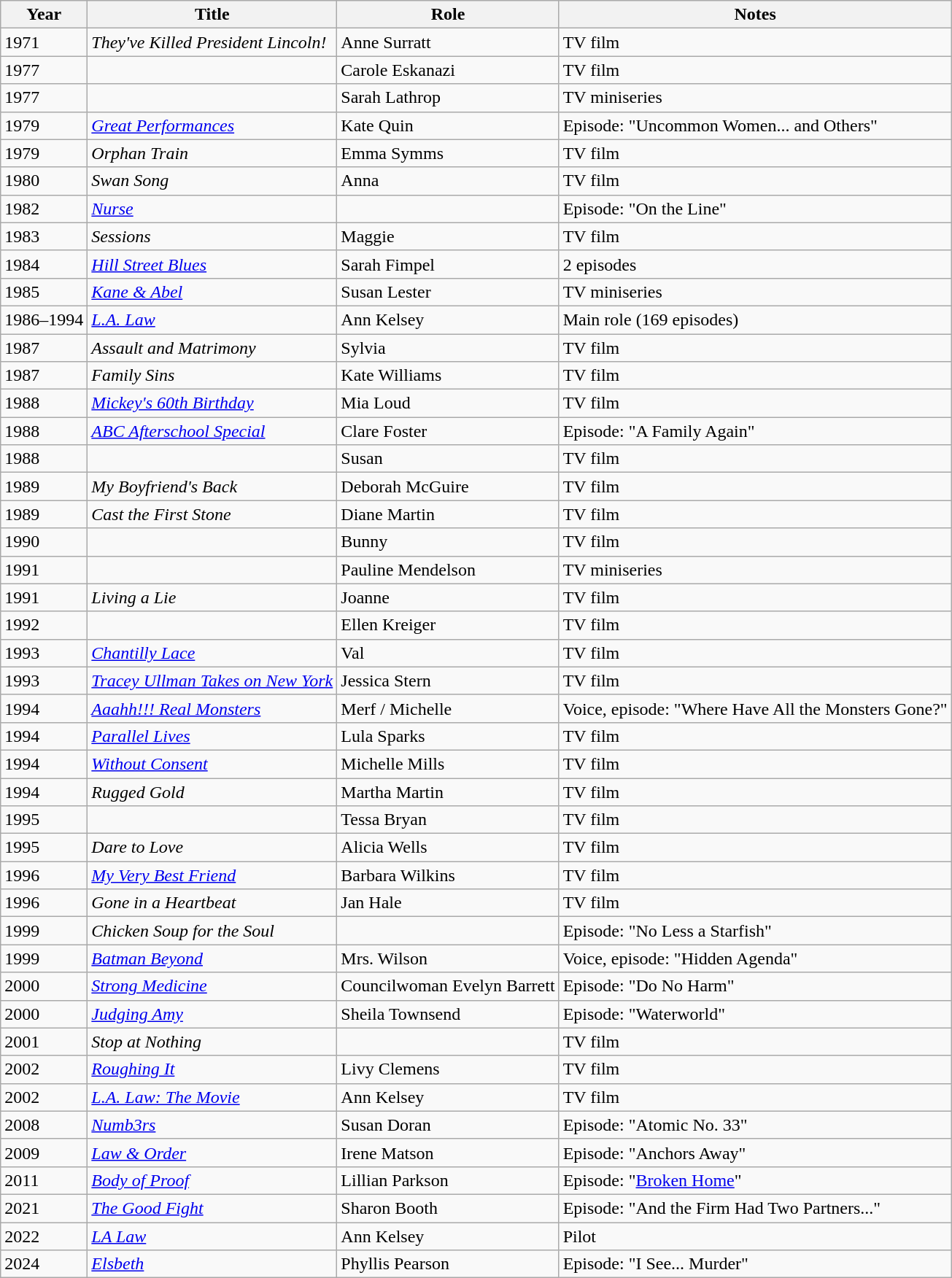<table class="wikitable sortable">
<tr>
<th>Year</th>
<th>Title</th>
<th>Role</th>
<th class="unsortable">Notes</th>
</tr>
<tr>
<td>1971</td>
<td><em>They've Killed President Lincoln!</em></td>
<td>Anne Surratt</td>
<td>TV film</td>
</tr>
<tr>
<td>1977</td>
<td><em></em></td>
<td>Carole Eskanazi</td>
<td>TV film</td>
</tr>
<tr>
<td>1977</td>
<td><em></em></td>
<td>Sarah Lathrop</td>
<td>TV miniseries</td>
</tr>
<tr>
<td>1979</td>
<td><em><a href='#'>Great Performances</a></em></td>
<td>Kate Quin</td>
<td>Episode: "Uncommon Women... and Others"</td>
</tr>
<tr>
<td>1979</td>
<td><em>Orphan Train</em></td>
<td>Emma Symms</td>
<td>TV film</td>
</tr>
<tr>
<td>1980</td>
<td><em>Swan Song</em></td>
<td>Anna</td>
<td>TV film</td>
</tr>
<tr>
<td>1982</td>
<td><em><a href='#'>Nurse</a></em></td>
<td></td>
<td>Episode: "On the Line"</td>
</tr>
<tr>
<td>1983</td>
<td><em>Sessions</em></td>
<td>Maggie</td>
<td>TV film</td>
</tr>
<tr>
<td>1984</td>
<td><em><a href='#'>Hill Street Blues</a></em></td>
<td>Sarah Fimpel</td>
<td>2 episodes</td>
</tr>
<tr>
<td>1985</td>
<td><em><a href='#'>Kane & Abel</a></em></td>
<td>Susan Lester</td>
<td>TV miniseries</td>
</tr>
<tr>
<td>1986–1994</td>
<td><em><a href='#'>L.A. Law</a></em></td>
<td>Ann Kelsey</td>
<td>Main role (169 episodes)</td>
</tr>
<tr>
<td>1987</td>
<td><em>Assault and Matrimony</em></td>
<td>Sylvia</td>
<td>TV film</td>
</tr>
<tr>
<td>1987</td>
<td><em>Family Sins</em></td>
<td>Kate Williams</td>
<td>TV film</td>
</tr>
<tr>
<td>1988</td>
<td><em><a href='#'>Mickey's 60th Birthday</a></em></td>
<td>Mia Loud</td>
<td>TV film</td>
</tr>
<tr>
<td>1988</td>
<td><em><a href='#'>ABC Afterschool Special</a></em></td>
<td>Clare Foster</td>
<td>Episode: "A Family Again"</td>
</tr>
<tr>
<td>1988</td>
<td><em></em></td>
<td>Susan</td>
<td>TV film</td>
</tr>
<tr>
<td>1989</td>
<td><em>My Boyfriend's Back</em></td>
<td>Deborah McGuire</td>
<td>TV film</td>
</tr>
<tr>
<td>1989</td>
<td><em>Cast the First Stone</em></td>
<td>Diane Martin</td>
<td>TV film</td>
</tr>
<tr>
<td>1990</td>
<td><em></em></td>
<td>Bunny</td>
<td>TV film</td>
</tr>
<tr>
<td>1991</td>
<td><em></em></td>
<td>Pauline Mendelson</td>
<td>TV miniseries</td>
</tr>
<tr>
<td>1991</td>
<td><em>Living a Lie</em></td>
<td>Joanne</td>
<td>TV film</td>
</tr>
<tr>
<td>1992</td>
<td><em></em></td>
<td>Ellen Kreiger</td>
<td>TV film</td>
</tr>
<tr>
<td>1993</td>
<td><em><a href='#'>Chantilly Lace</a></em></td>
<td>Val</td>
<td>TV film</td>
</tr>
<tr>
<td>1993</td>
<td><em><a href='#'>Tracey Ullman Takes on New York</a></em></td>
<td>Jessica Stern</td>
<td>TV film</td>
</tr>
<tr>
<td>1994</td>
<td><em><a href='#'>Aaahh!!! Real Monsters</a></em></td>
<td>Merf / Michelle</td>
<td>Voice, episode: "Where Have All the Monsters Gone?"</td>
</tr>
<tr>
<td>1994</td>
<td><em><a href='#'>Parallel Lives</a></em></td>
<td>Lula Sparks</td>
<td>TV film</td>
</tr>
<tr>
<td>1994</td>
<td><em><a href='#'>Without Consent</a></em></td>
<td>Michelle Mills</td>
<td>TV film</td>
</tr>
<tr>
<td>1994</td>
<td><em>Rugged Gold</em></td>
<td>Martha Martin</td>
<td>TV film</td>
</tr>
<tr>
<td>1995</td>
<td><em></em></td>
<td>Tessa Bryan</td>
<td>TV film</td>
</tr>
<tr>
<td>1995</td>
<td><em>Dare to Love</em></td>
<td>Alicia Wells</td>
<td>TV film</td>
</tr>
<tr>
<td>1996</td>
<td><em><a href='#'>My Very Best Friend</a></em></td>
<td>Barbara Wilkins</td>
<td>TV film</td>
</tr>
<tr>
<td>1996</td>
<td><em>Gone in a Heartbeat</em></td>
<td>Jan Hale</td>
<td>TV film</td>
</tr>
<tr>
<td>1999</td>
<td><em>Chicken Soup for the Soul</em></td>
<td></td>
<td>Episode: "No Less a Starfish"</td>
</tr>
<tr>
<td>1999</td>
<td><em><a href='#'>Batman Beyond</a></em></td>
<td>Mrs. Wilson</td>
<td>Voice, episode: "Hidden Agenda"</td>
</tr>
<tr>
<td>2000</td>
<td><em><a href='#'>Strong Medicine</a></em></td>
<td>Councilwoman Evelyn Barrett</td>
<td>Episode: "Do No Harm"</td>
</tr>
<tr>
<td>2000</td>
<td><em><a href='#'>Judging Amy</a></em></td>
<td>Sheila Townsend</td>
<td>Episode: "Waterworld"</td>
</tr>
<tr>
<td>2001</td>
<td><em>Stop at Nothing</em></td>
<td></td>
<td>TV film</td>
</tr>
<tr>
<td>2002</td>
<td><em><a href='#'>Roughing It</a></em></td>
<td>Livy Clemens</td>
<td>TV film</td>
</tr>
<tr>
<td>2002</td>
<td><em><a href='#'>L.A. Law: The Movie</a></em></td>
<td>Ann Kelsey</td>
<td>TV film</td>
</tr>
<tr>
<td>2008</td>
<td><em><a href='#'>Numb3rs</a></em></td>
<td>Susan Doran</td>
<td>Episode: "Atomic No. 33"</td>
</tr>
<tr>
<td>2009</td>
<td><em><a href='#'>Law & Order</a></em></td>
<td>Irene Matson</td>
<td>Episode: "Anchors Away"</td>
</tr>
<tr>
<td>2011</td>
<td><em><a href='#'>Body of Proof</a></em></td>
<td>Lillian Parkson</td>
<td>Episode: "<a href='#'>Broken Home</a>"</td>
</tr>
<tr>
<td>2021</td>
<td><em><a href='#'>The Good Fight</a></em></td>
<td>Sharon Booth</td>
<td>Episode: "And the Firm Had Two Partners..."</td>
</tr>
<tr>
<td>2022</td>
<td><em><a href='#'>LA Law</a></em></td>
<td>Ann Kelsey</td>
<td>Pilot</td>
</tr>
<tr>
<td>2024</td>
<td><em><a href='#'>Elsbeth</a></em></td>
<td>Phyllis Pearson</td>
<td>Episode: "I See... Murder"</td>
</tr>
</table>
